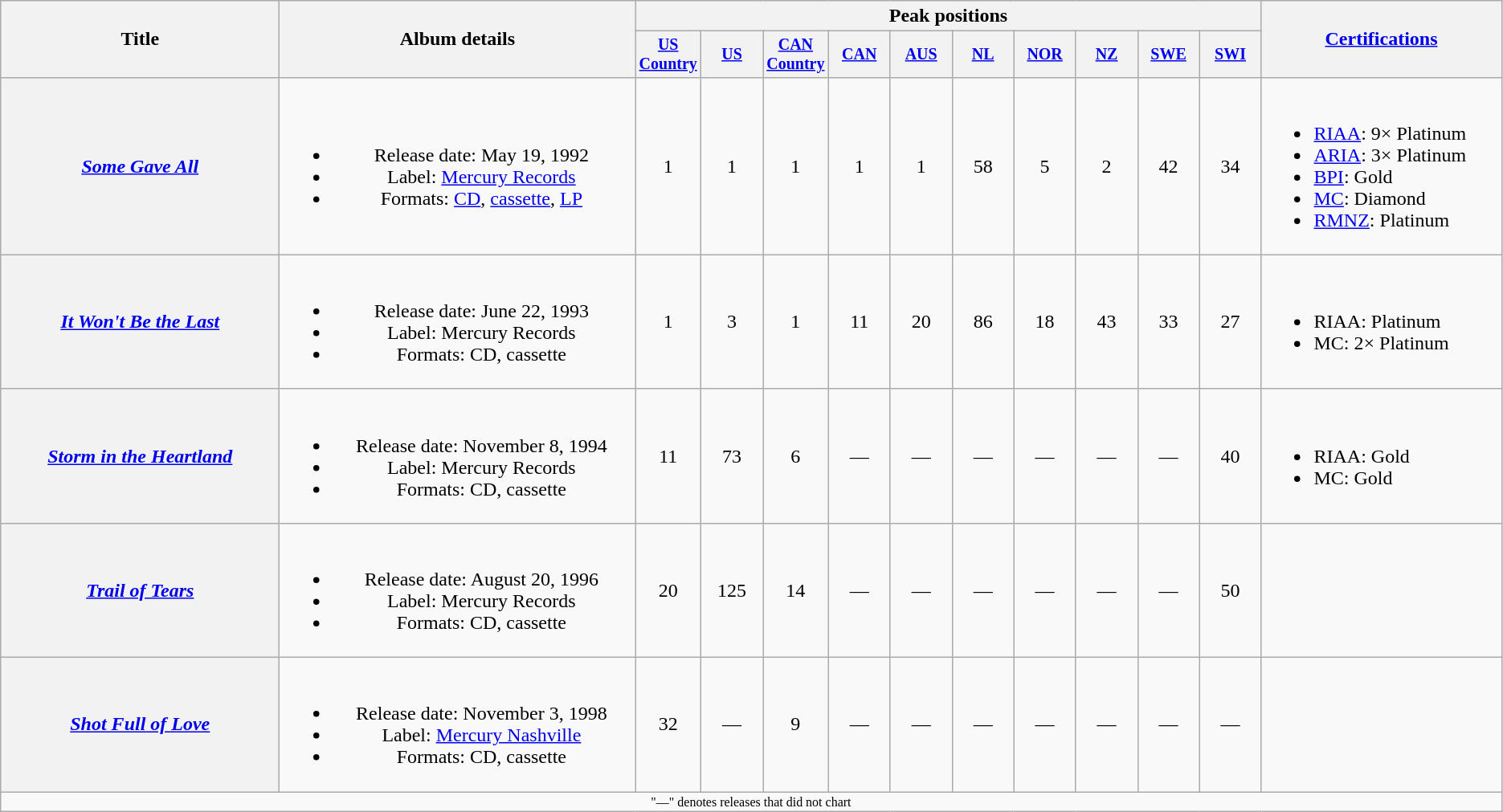<table class="wikitable plainrowheaders" style="text-align:center;">
<tr>
<th rowspan="2" style="width:14em;">Title</th>
<th rowspan="2" style="width:18em;">Album details</th>
<th colspan="10">Peak positions</th>
<th rowspan="2" style="width:12em;"><a href='#'>Certifications</a></th>
</tr>
<tr style="font-size:smaller;">
<th style="width:45px;"><a href='#'>US Country</a><br></th>
<th style="width:45px;"><a href='#'>US</a><br></th>
<th style="width:45px;"><a href='#'>CAN Country</a><br></th>
<th style="width:45px;"><a href='#'>CAN</a><br></th>
<th style="width:45px;"><a href='#'>AUS</a><br></th>
<th style="width:45px;"><a href='#'>NL</a><br></th>
<th style="width:45px;"><a href='#'>NOR</a><br></th>
<th style="width:45px;"><a href='#'>NZ</a><br></th>
<th style="width:45px;"><a href='#'>SWE</a><br></th>
<th style="width:45px;"><a href='#'>SWI</a><br></th>
</tr>
<tr>
<th scope="row"><em><a href='#'>Some Gave All</a></em></th>
<td><br><ul><li>Release date: May 19, 1992</li><li>Label: <a href='#'>Mercury Records</a></li><li>Formats: <a href='#'>CD</a>, <a href='#'>cassette</a>, <a href='#'>LP</a></li></ul></td>
<td>1</td>
<td>1</td>
<td>1</td>
<td>1</td>
<td>1</td>
<td>58</td>
<td>5</td>
<td>2</td>
<td>42</td>
<td>34</td>
<td style="text-align:left;"><br><ul><li><a href='#'>RIAA</a>: 9× Platinum</li><li><a href='#'>ARIA</a>: 3× Platinum</li><li><a href='#'>BPI</a>: Gold</li><li><a href='#'>MC</a>: Diamond</li><li><a href='#'>RMNZ</a>: Platinum</li></ul></td>
</tr>
<tr>
<th scope="row"><em><a href='#'>It Won't Be the Last</a></em></th>
<td><br><ul><li>Release date: June 22, 1993</li><li>Label: Mercury Records</li><li>Formats: CD, cassette</li></ul></td>
<td>1</td>
<td>3</td>
<td>1</td>
<td>11</td>
<td>20</td>
<td>86</td>
<td>18</td>
<td>43</td>
<td>33</td>
<td>27</td>
<td style="text-align:left;"><br><ul><li>RIAA: Platinum</li><li>MC: 2× Platinum</li></ul></td>
</tr>
<tr>
<th scope="row"><em><a href='#'>Storm in the Heartland</a></em></th>
<td><br><ul><li>Release date: November 8, 1994</li><li>Label: Mercury Records</li><li>Formats: CD, cassette</li></ul></td>
<td>11</td>
<td>73</td>
<td>6</td>
<td>—</td>
<td>—</td>
<td>—</td>
<td>—</td>
<td>—</td>
<td>—</td>
<td>40</td>
<td style="text-align:left;"><br><ul><li>RIAA: Gold</li><li>MC: Gold</li></ul></td>
</tr>
<tr>
<th scope="row"><em><a href='#'>Trail of Tears</a></em></th>
<td><br><ul><li>Release date: August 20, 1996</li><li>Label: Mercury Records</li><li>Formats: CD, cassette</li></ul></td>
<td>20</td>
<td>125</td>
<td>14</td>
<td>—</td>
<td>—</td>
<td>—</td>
<td>—</td>
<td>—</td>
<td>—</td>
<td>50</td>
<td></td>
</tr>
<tr>
<th scope="row"><em><a href='#'>Shot Full of Love</a></em></th>
<td><br><ul><li>Release date: November 3, 1998</li><li>Label: <a href='#'>Mercury Nashville</a></li><li>Formats: CD, cassette</li></ul></td>
<td>32</td>
<td>—</td>
<td>9</td>
<td>—</td>
<td>—</td>
<td>—</td>
<td>—</td>
<td>—</td>
<td>—</td>
<td>—</td>
<td></td>
</tr>
<tr>
<td colspan="13" style="font-size:8pt">"—" denotes releases that did not chart</td>
</tr>
</table>
